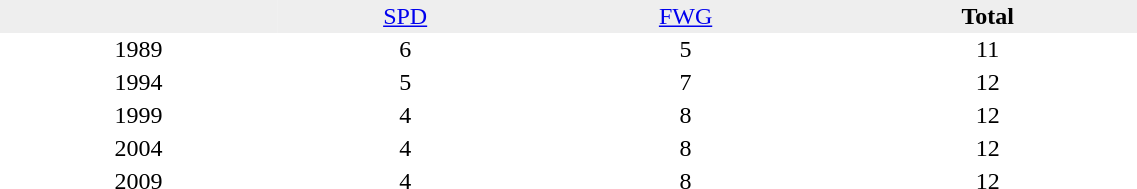<table border="0" cellpadding="2" cellspacing="0" width="60%">
<tr bgcolor="#eeeeee" align="center">
<td></td>
<td><a href='#'>SPD</a></td>
<td><a href='#'>FWG</a></td>
<td><strong>Total</strong></td>
</tr>
<tr align="center">
<td>1989</td>
<td>6</td>
<td>5</td>
<td>11</td>
</tr>
<tr align="center">
<td>1994</td>
<td>5</td>
<td>7</td>
<td>12</td>
</tr>
<tr align="center">
<td>1999</td>
<td>4</td>
<td>8</td>
<td>12</td>
</tr>
<tr align="center">
<td>2004</td>
<td>4</td>
<td>8</td>
<td>12</td>
</tr>
<tr align="center">
<td>2009</td>
<td>4</td>
<td>8</td>
<td>12</td>
</tr>
</table>
